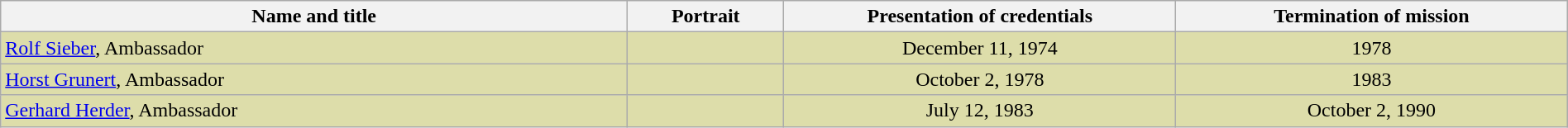<table class=wikitable style="width:100%">
<tr>
<th align=center valign=bottom width="40%">Name and title</th>
<th valign=bottom width="10%">Portrait</th>
<th valign=bottom width="25%">Presentation of credentials</th>
<th valign=bottom width="25%">Termination of mission</th>
</tr>
<tr bgcolor="#ddddaa">
<td><a href='#'>Rolf Sieber</a>, Ambassador</td>
<td align=center></td>
<td align=center>December 11, 1974</td>
<td align=center>1978</td>
</tr>
<tr bgcolor="#ddddaa">
<td><a href='#'>Horst Grunert</a>, Ambassador</td>
<td align=center></td>
<td align=center>October 2, 1978</td>
<td align=center>1983</td>
</tr>
<tr bgcolor="#ddddaa">
<td><a href='#'>Gerhard Herder</a>, Ambassador</td>
<td align=center></td>
<td align=center>July 12, 1983</td>
<td align=center>October 2, 1990</td>
</tr>
</table>
